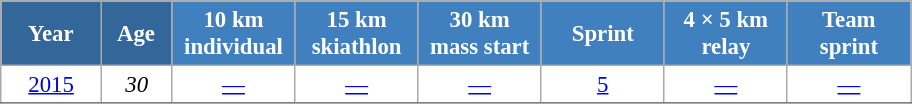<table class="wikitable" style="font-size:95%; text-align:center; border:grey solid 1px; border-collapse:collapse; background:#ffffff;">
<tr>
<th style="background-color:#369; color:white; width:60px;"> Year </th>
<th style="background-color:#369; color:white; width:40px;"> Age </th>
<th style="background-color:#4180be; color:white; width:75px;"> 10 km <br> individual </th>
<th style="background-color:#4180be; color:white; width:75px;"> 15 km <br> skiathlon </th>
<th style="background-color:#4180be; color:white; width:75px;"> 30 km <br> mass start </th>
<th style="background-color:#4180be; color:white; width:75px;"> Sprint </th>
<th style="background-color:#4180be; color:white; width:75px;"> 4 × 5 km <br> relay </th>
<th style="background-color:#4180be; color:white; width:75px;"> Team <br> sprint </th>
</tr>
<tr>
<td><a href='#'>2015</a></td>
<td><em>30</em></td>
<td><a href='#'>—</a></td>
<td><a href='#'>—</a></td>
<td><a href='#'>—</a></td>
<td><a href='#'>5</a></td>
<td><a href='#'>—</a></td>
<td><a href='#'>—</a></td>
</tr>
<tr>
</tr>
</table>
